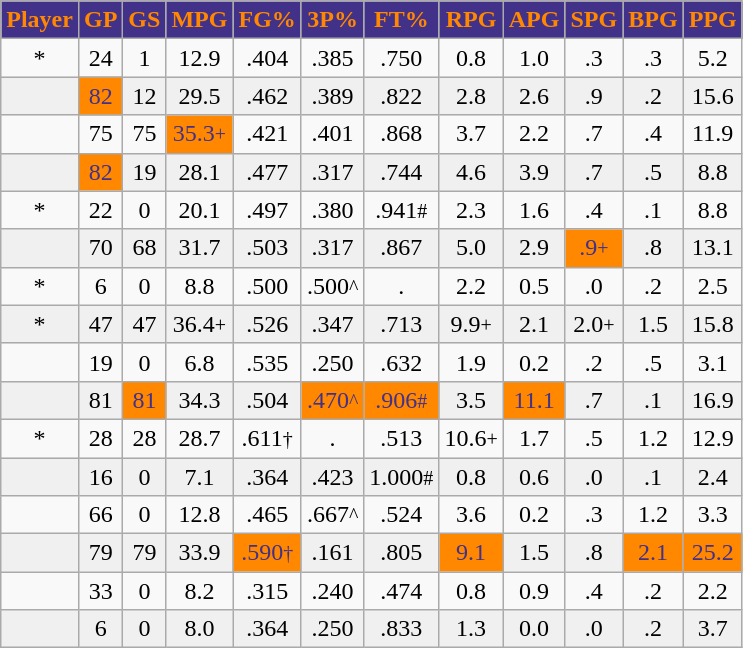<table class="wikitable sortable" style="text-align:right;">
<tr>
<th style="background:#423189; color:#FF8800">Player</th>
<th style="background:#423189; color:#FF8800">GP</th>
<th style="background:#423189; color:#FF8800">GS</th>
<th style="background:#423189; color:#FF8800">MPG</th>
<th style="background:#423189; color:#FF8800">FG%</th>
<th style="background:#423189; color:#FF8800">3P%</th>
<th style="background:#423189; color:#FF8800">FT%</th>
<th style="background:#423189; color:#FF8800">RPG</th>
<th style="background:#423189; color:#FF8800">APG</th>
<th style="background:#423189; color:#FF8800">SPG</th>
<th style="background:#423189; color:#FF8800">BPG</th>
<th style="background:#423189; color:#FF8800">PPG</th>
</tr>
<tr align="center" bgcolor="">
<td>*</td>
<td>24</td>
<td>1</td>
<td>12.9</td>
<td>.404</td>
<td>.385</td>
<td>.750</td>
<td>0.8</td>
<td>1.0</td>
<td>.3</td>
<td>.3</td>
<td>5.2</td>
</tr>
<tr align="center" bgcolor="#f0f0f0">
<td></td>
<td style="background:#FF8800;color:#423189;">82</td>
<td>12</td>
<td>29.5</td>
<td>.462</td>
<td>.389</td>
<td>.822</td>
<td>2.8</td>
<td>2.6</td>
<td>.9</td>
<td>.2</td>
<td>15.6</td>
</tr>
<tr align="center" bgcolor="">
<td></td>
<td>75</td>
<td>75</td>
<td style="background:#FF8800;color:#423189;">35.3<small>+</small></td>
<td>.421</td>
<td>.401</td>
<td>.868</td>
<td>3.7</td>
<td>2.2</td>
<td>.7</td>
<td>.4</td>
<td>11.9</td>
</tr>
<tr align="center" bgcolor="#f0f0f0">
<td></td>
<td style="background:#FF8800;color:#423189;">82</td>
<td>19</td>
<td>28.1</td>
<td>.477</td>
<td>.317</td>
<td>.744</td>
<td>4.6</td>
<td>3.9</td>
<td>.7</td>
<td>.5</td>
<td>8.8</td>
</tr>
<tr align="center" bgcolor="">
<td>*</td>
<td>22</td>
<td>0</td>
<td>20.1</td>
<td>.497</td>
<td>.380</td>
<td>.941<small>#</small></td>
<td>2.3</td>
<td>1.6</td>
<td>.4</td>
<td>.1</td>
<td>8.8</td>
</tr>
<tr align="center" bgcolor="#f0f0f0">
<td></td>
<td>70</td>
<td>68</td>
<td>31.7</td>
<td>.503</td>
<td>.317</td>
<td>.867</td>
<td>5.0</td>
<td>2.9</td>
<td style="background:#FF8800;color:#423189;">.9<small>+</small></td>
<td>.8</td>
<td>13.1</td>
</tr>
<tr align="center" bgcolor="">
<td>*</td>
<td>6</td>
<td>0</td>
<td>8.8</td>
<td>.500</td>
<td>.500<small>^</small></td>
<td>.</td>
<td>2.2</td>
<td>0.5</td>
<td>.0</td>
<td>.2</td>
<td>2.5</td>
</tr>
<tr align="center" bgcolor="#f0f0f0">
<td>*</td>
<td>47</td>
<td>47</td>
<td>36.4<small>+</small></td>
<td>.526</td>
<td>.347</td>
<td>.713</td>
<td>9.9<small>+</small></td>
<td>2.1</td>
<td>2.0<small>+</small></td>
<td>1.5</td>
<td>15.8</td>
</tr>
<tr align="center" bgcolor="">
<td></td>
<td>19</td>
<td>0</td>
<td>6.8</td>
<td>.535</td>
<td>.250</td>
<td>.632</td>
<td>1.9</td>
<td>0.2</td>
<td>.2</td>
<td>.5</td>
<td>3.1</td>
</tr>
<tr align="center" bgcolor="#f0f0f0">
<td></td>
<td>81</td>
<td style="background:#FF8800;color:#423189;">81</td>
<td>34.3</td>
<td>.504</td>
<td style="background:#FF8800;color:#423189;">.470<small>^</small></td>
<td style="background:#FF8800;color:#423189;">.906<small>#</small></td>
<td>3.5</td>
<td style="background:#FF8800;color:#423189;">11.1</td>
<td>.7</td>
<td>.1</td>
<td>16.9</td>
</tr>
<tr align="center" bgcolor="">
<td>*</td>
<td>28</td>
<td>28</td>
<td>28.7</td>
<td>.611<small>†</small></td>
<td>.</td>
<td>.513</td>
<td>10.6<small>+</small></td>
<td>1.7</td>
<td>.5</td>
<td>1.2</td>
<td>12.9</td>
</tr>
<tr align="center" bgcolor="#f0f0f0">
<td></td>
<td>16</td>
<td>0</td>
<td>7.1</td>
<td>.364</td>
<td>.423</td>
<td>1.000<small>#</small></td>
<td>0.8</td>
<td>0.6</td>
<td>.0</td>
<td>.1</td>
<td>2.4</td>
</tr>
<tr align="center" bgcolor="">
<td></td>
<td>66</td>
<td>0</td>
<td>12.8</td>
<td>.465</td>
<td>.667<small>^</small></td>
<td>.524</td>
<td>3.6</td>
<td>0.2</td>
<td>.3</td>
<td>1.2</td>
<td>3.3</td>
</tr>
<tr align="center" bgcolor="#f0f0f0">
<td></td>
<td>79</td>
<td>79</td>
<td>33.9</td>
<td style="background:#FF8800;color:#423189;">.590<small>†</small></td>
<td>.161</td>
<td>.805</td>
<td style="background:#FF8800;color:#423189;">9.1</td>
<td>1.5</td>
<td>.8</td>
<td style="background:#FF8800;color:#423189;">2.1</td>
<td style="background:#FF8800;color:#423189;">25.2</td>
</tr>
<tr align="center" bgcolor="">
<td></td>
<td>33</td>
<td>0</td>
<td>8.2</td>
<td>.315</td>
<td>.240</td>
<td>.474</td>
<td>0.8</td>
<td>0.9</td>
<td>.4</td>
<td>.2</td>
<td>2.2</td>
</tr>
<tr align="center" bgcolor="#f0f0f0">
<td></td>
<td>6</td>
<td>0</td>
<td>8.0</td>
<td>.364</td>
<td>.250</td>
<td>.833</td>
<td>1.3</td>
<td>0.0</td>
<td>.0</td>
<td>.2</td>
<td>3.7</td>
</tr>
</table>
